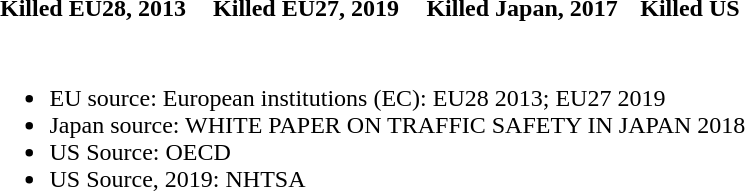<table>
<tr>
<th>Killed EU28, 2013</th>
<th>Killed EU27, 2019</th>
<th>Killed Japan, 2017</th>
<th>Killed US</th>
</tr>
<tr>
<td></td>
<td></td>
<td></td>
<td></td>
</tr>
<tr>
<td colspan=4><br><ul><li>EU source: European institutions (EC): EU28 2013; EU27 2019</li><li>Japan source: WHITE PAPER ON TRAFFIC SAFETY IN JAPAN 2018</li><li>US Source: OECD </li><li>US Source, 2019: NHTSA</li></ul></td>
</tr>
</table>
